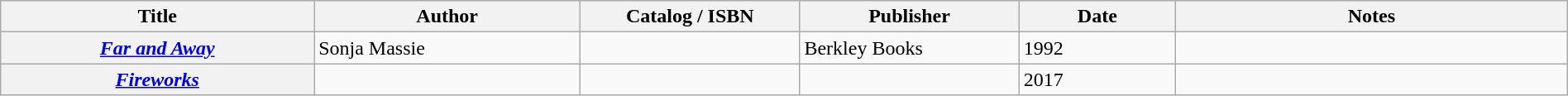<table class="wikitable sortable" style="width:100%;">
<tr>
<th width=20%>Title</th>
<th width=17%>Author</th>
<th width=14%>Catalog / ISBN</th>
<th width=14%>Publisher</th>
<th width=10%>Date</th>
<th width=25%>Notes</th>
</tr>
<tr>
<th><em><a href='#'>Far and Away</a></em></th>
<td>Sonja Massie</td>
<td></td>
<td>Berkley Books</td>
<td>1992</td>
<td></td>
</tr>
<tr>
<th><em><a href='#'>Fireworks</a></em></th>
<td></td>
<td></td>
<td></td>
<td>2017</td>
<td></td>
</tr>
</table>
